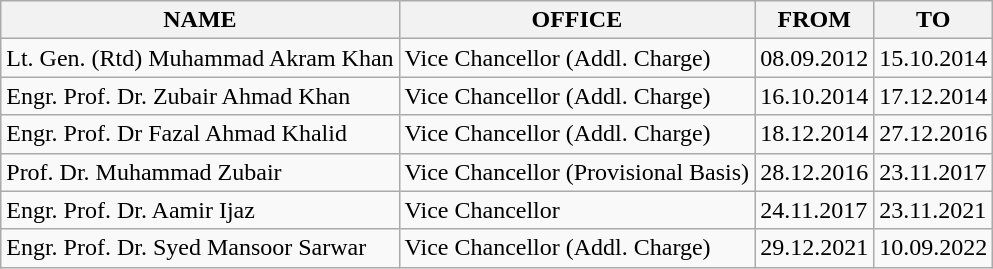<table class="wikitable">
<tr>
<th><strong>NAME</strong></th>
<th>OFFICE</th>
<th>FROM</th>
<th>TO</th>
</tr>
<tr>
<td>Lt. Gen. (Rtd) Muhammad Akram Khan</td>
<td>Vice Chancellor (Addl. Charge)</td>
<td>08.09.2012</td>
<td>15.10.2014</td>
</tr>
<tr>
<td>Engr. Prof. Dr. Zubair Ahmad Khan</td>
<td>Vice Chancellor (Addl. Charge)</td>
<td>16.10.2014</td>
<td>17.12.2014</td>
</tr>
<tr>
<td>Engr. Prof. Dr Fazal Ahmad Khalid</td>
<td>Vice Chancellor (Addl. Charge)</td>
<td>18.12.2014</td>
<td>27.12.2016</td>
</tr>
<tr>
<td>Prof. Dr. Muhammad Zubair</td>
<td>Vice Chancellor (Provisional Basis)</td>
<td>28.12.2016</td>
<td>23.11.2017</td>
</tr>
<tr>
<td>Engr. Prof. Dr. Aamir Ijaz</td>
<td>Vice Chancellor</td>
<td>24.11.2017</td>
<td>23.11.2021</td>
</tr>
<tr>
<td>Engr. Prof. Dr. Syed Mansoor Sarwar</td>
<td>Vice Chancellor (Addl. Charge)</td>
<td>29.12.2021</td>
<td>10.09.2022</td>
</tr>
</table>
